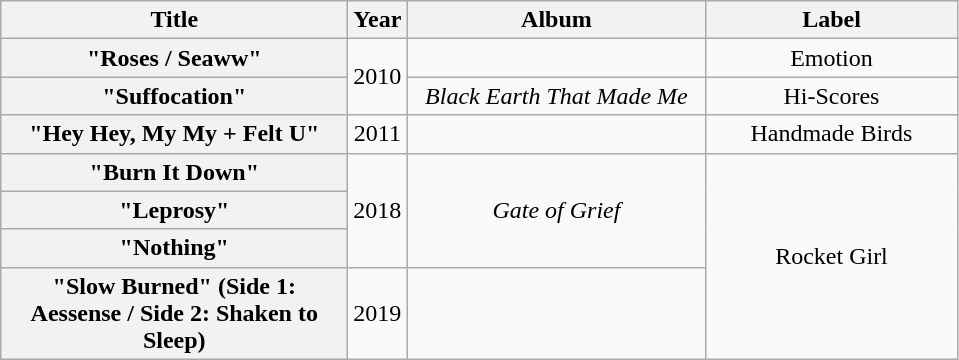<table class="wikitable plainrowheaders" style="text-align:center">
<tr>
<th scope="col" style="width:14em;">Title</th>
<th scope="col" style="width:1em;">Year</th>
<th scope="col" style="width:12em;">Album</th>
<th scope="col" style="width:10em;">Label</th>
</tr>
<tr>
<th scope="row">"Roses / Seaww"<br></th>
<td rowspan="2">2010</td>
<td></td>
<td>Emotion</td>
</tr>
<tr>
<th scope="row">"Suffocation"</th>
<td><em>Black Earth That Made Me</em></td>
<td>Hi-Scores</td>
</tr>
<tr>
<th scope="row">"Hey Hey, My My + Felt U"</th>
<td>2011</td>
<td></td>
<td>Handmade Birds</td>
</tr>
<tr>
<th scope="row">"Burn It Down"</th>
<td rowspan="3">2018</td>
<td rowspan="3"><em>Gate of Grief</em></td>
<td rowspan="4">Rocket Girl</td>
</tr>
<tr>
<th scope="row">"Leprosy"</th>
</tr>
<tr>
<th scope="row">"Nothing"</th>
</tr>
<tr>
<th scope="row">"Slow Burned" (Side 1: Aessense / Side 2: Shaken to Sleep)</th>
<td>2019</td>
<td></td>
</tr>
</table>
